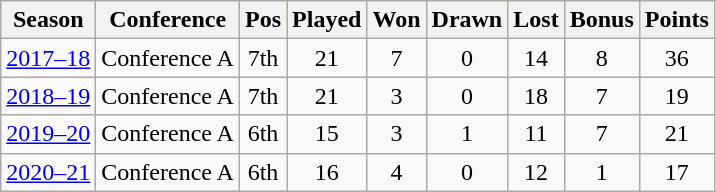<table class="wikitable" style="text-align:center">
<tr style="background:#ff9;">
<th>Season</th>
<th>Conference</th>
<th>Pos</th>
<th>Played</th>
<th>Won</th>
<th>Drawn</th>
<th>Lost</th>
<th>Bonus</th>
<th>Points</th>
</tr>
<tr>
<td><a href='#'>2017–18</a></td>
<td>Conference A</td>
<td>7th</td>
<td>21</td>
<td>7</td>
<td>0</td>
<td>14</td>
<td>8</td>
<td>36</td>
</tr>
<tr>
<td><a href='#'>2018–19</a></td>
<td>Conference A</td>
<td>7th</td>
<td>21</td>
<td>3</td>
<td>0</td>
<td>18</td>
<td>7</td>
<td>19</td>
</tr>
<tr>
<td><a href='#'>2019–20</a></td>
<td>Conference A</td>
<td>6th</td>
<td>15</td>
<td>3</td>
<td>1</td>
<td>11</td>
<td>7</td>
<td>21</td>
</tr>
<tr>
<td><a href='#'>2020–21</a></td>
<td>Conference A</td>
<td>6th</td>
<td>16</td>
<td>4</td>
<td>0</td>
<td>12</td>
<td>1</td>
<td>17</td>
</tr>
</table>
